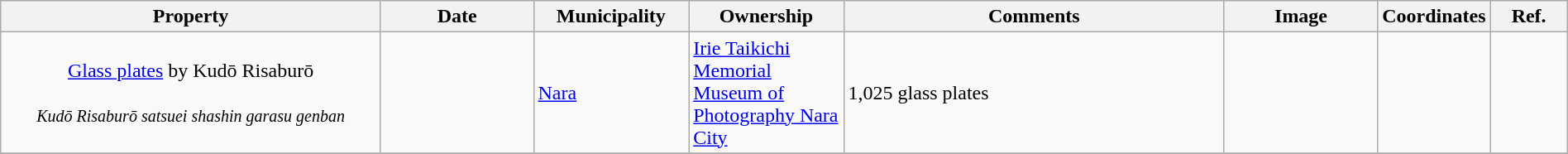<table class="wikitable sortable"  style="width:100%;">
<tr>
<th width="25%" align="left">Property</th>
<th width="10%" align="left" data-sort-type="number">Date</th>
<th width="10%" align="left">Municipality</th>
<th width="10%" align="left">Ownership</th>
<th width="25%" align="left" class="unsortable">Comments</th>
<th width="10%" align="left" class="unsortable">Image</th>
<th width="5%" align="left" class="unsortable">Coordinates</th>
<th width="5%" align="left" class="unsortable">Ref.</th>
</tr>
<tr>
<td align="center"><a href='#'>Glass plates</a> by Kudō Risaburō<br><br><small><em>Kudō Risaburō satsuei shashin garasu genban</em></small></td>
<td></td>
<td><a href='#'>Nara</a></td>
<td><a href='#'>Irie Taikichi Memorial Museum of Photography Nara City</a></td>
<td>1,025 glass plates</td>
<td></td>
<td></td>
<td></td>
</tr>
<tr>
</tr>
</table>
